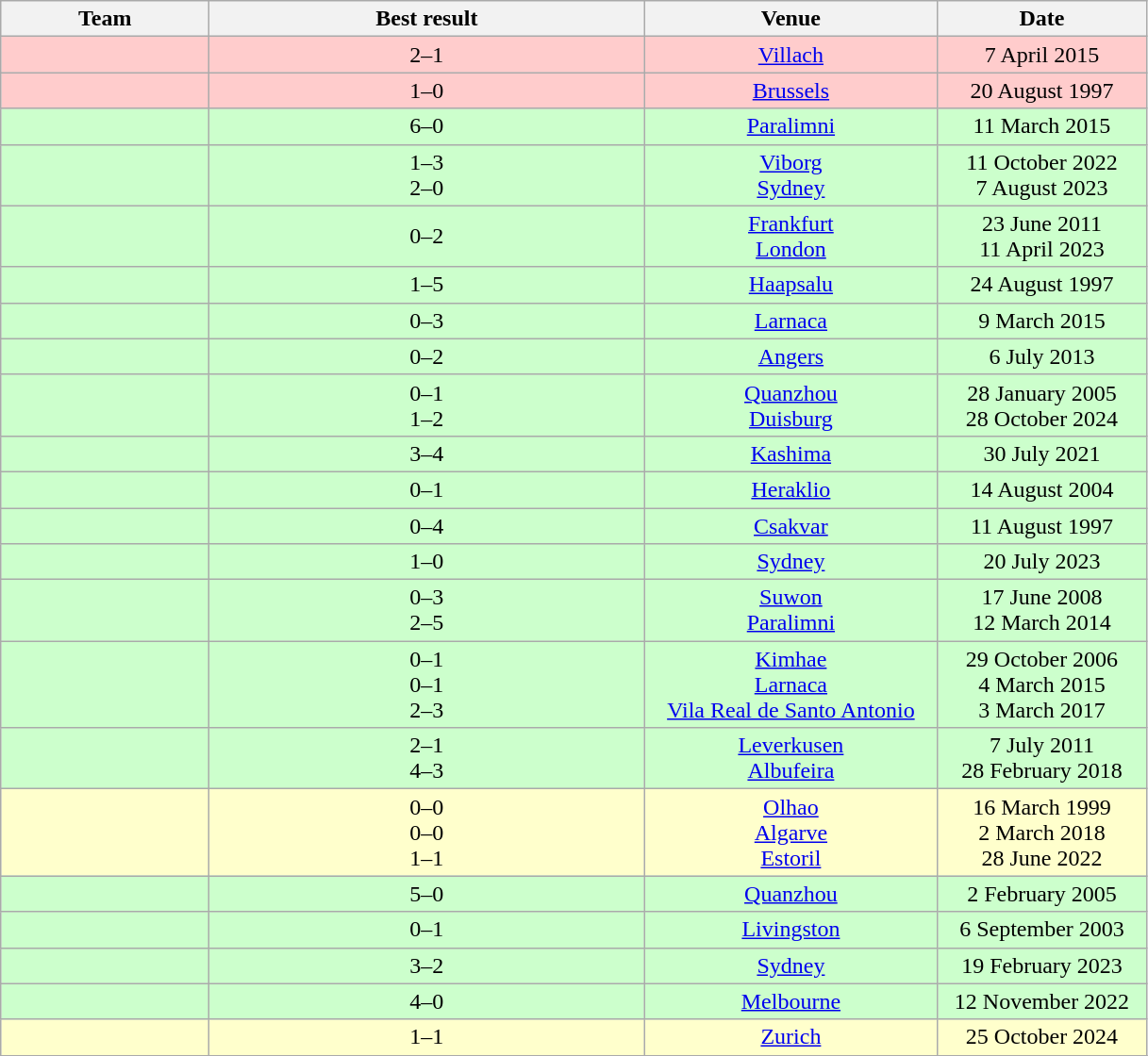<table class="sortable wikitable" style="text-align:center;">
<tr>
<th width=140>Team<br></th>
<th width=300>Best result<br></th>
<th width=200>Venue<br></th>
<th width=140>Date<br></th>
</tr>
<tr bgcolor=#FFCCCC>
<td align="left"></td>
<td> 2–1 </td>
<td> <a href='#'>Villach</a></td>
<td>7 April 2015</td>
</tr>
<tr bgcolor=#FFCCCC>
<td align="left"></td>
<td> 1–0 </td>
<td> <a href='#'>Brussels</a></td>
<td>20 August 1997</td>
</tr>
<tr bgcolor=#CCFFCC>
<td align="left"></td>
<td> 6–0 </td>
<td> <a href='#'>Paralimni</a></td>
<td>11 March 2015</td>
</tr>
<tr bgcolor=#CCFFCC>
<td align="left"></td>
<td> 1–3  <br>  2–0 </td>
<td> <a href='#'>Viborg</a> <br>  <a href='#'>Sydney</a></td>
<td>11 October 2022 <br> 7 August 2023</td>
</tr>
<tr bgcolor=#CCFFCC>
<td align="left"></td>
<td> 0–2 </td>
<td> <a href='#'>Frankfurt</a> <br>  <a href='#'>London</a></td>
<td>23 June 2011 <br> 11 April 2023</td>
</tr>
<tr bgcolor=#CCFFCC>
<td align="left"></td>
<td> 1–5 </td>
<td> <a href='#'>Haapsalu</a></td>
<td>24 August 1997</td>
</tr>
<tr bgcolor=#CCFFCC>
<td align="left"></td>
<td> 0–3 </td>
<td> <a href='#'>Larnaca</a></td>
<td>9 March 2015</td>
</tr>
<tr bgcolor=#CCFFCC>
<td align="left"></td>
<td> 0–2 </td>
<td> <a href='#'>Angers</a></td>
<td>6 July 2013</td>
</tr>
<tr bgcolor=#CCFFCC>
<td align="left"></td>
<td> 0–1  <br>  1–2 </td>
<td> <a href='#'>Quanzhou</a> <br>  <a href='#'>Duisburg</a></td>
<td>28 January 2005 <br> 28 October 2024</td>
</tr>
<tr bgcolor=#CCFFCC>
<td align="left"></td>
<td> 3–4 </td>
<td> <a href='#'>Kashima</a></td>
<td>30 July 2021</td>
</tr>
<tr bgcolor=#CCFFCC>
<td align="left"></td>
<td> 0–1 </td>
<td> <a href='#'>Heraklio</a></td>
<td>14 August 2004</td>
</tr>
<tr bgcolor=#CCFFCC>
<td align="left"></td>
<td> 0–4 </td>
<td> <a href='#'>Csakvar</a></td>
<td>11 August 1997</td>
</tr>
<tr bgcolor=#CCFFCC>
<td align="left"></td>
<td> 1–0 </td>
<td> <a href='#'>Sydney</a></td>
<td>20 July 2023</td>
</tr>
<tr bgcolor=#CCFFCC>
<td align="left"></td>
<td> 0–3  <br>  2–5 </td>
<td> <a href='#'>Suwon</a> <br>  <a href='#'>Paralimni</a></td>
<td>17 June 2008 <br> 12 March 2014</td>
</tr>
<tr bgcolor=#CCFFCC>
<td align="left"></td>
<td> 0–1  <br>  0–1  <br>  2–3 </td>
<td> <a href='#'>Kimhae</a> <br>  <a href='#'>Larnaca</a> <br>  <a href='#'>Vila Real de Santo Antonio</a></td>
<td>29 October 2006 <br> 4 March 2015 <br> 3 March 2017</td>
</tr>
<tr bgcolor=#CCFFCC>
<td align="left"></td>
<td> 2–1  <br>  4–3 </td>
<td> <a href='#'>Leverkusen</a> <br>  <a href='#'>Albufeira</a></td>
<td>7 July 2011 <br> 28 February 2018</td>
</tr>
<tr bgcolor=#FFFFCC>
<td align="left"></td>
<td> 0–0  <br>  0–0  <br>  1–1 </td>
<td> <a href='#'>Olhao</a> <br>  <a href='#'>Algarve</a> <br>  <a href='#'>Estoril</a></td>
<td>16 March 1999 <br> 2 March 2018 <br> 28 June 2022</td>
</tr>
<tr bgcolor=#CCFFCC>
<td align="left"></td>
<td> 5–0 </td>
<td> <a href='#'>Quanzhou</a></td>
<td>2 February 2005</td>
</tr>
<tr bgcolor=#CCFFCC>
<td align="left"></td>
<td> 0–1 </td>
<td> <a href='#'>Livingston</a></td>
<td>6 September 2003</td>
</tr>
<tr bgcolor=#CCFFCC>
<td align="left"></td>
<td> 3–2 </td>
<td> <a href='#'>Sydney</a></td>
<td>19 February 2023</td>
</tr>
<tr bgcolor=#CCFFCC>
<td align="left"></td>
<td> 4–0 </td>
<td> <a href='#'>Melbourne</a></td>
<td>12 November 2022</td>
</tr>
<tr bgcolor=#FFFFCC>
<td align="left"></td>
<td> 1–1 </td>
<td> <a href='#'>Zurich</a></td>
<td>25 October 2024</td>
</tr>
<tr class="sortbottom">
</tr>
</table>
